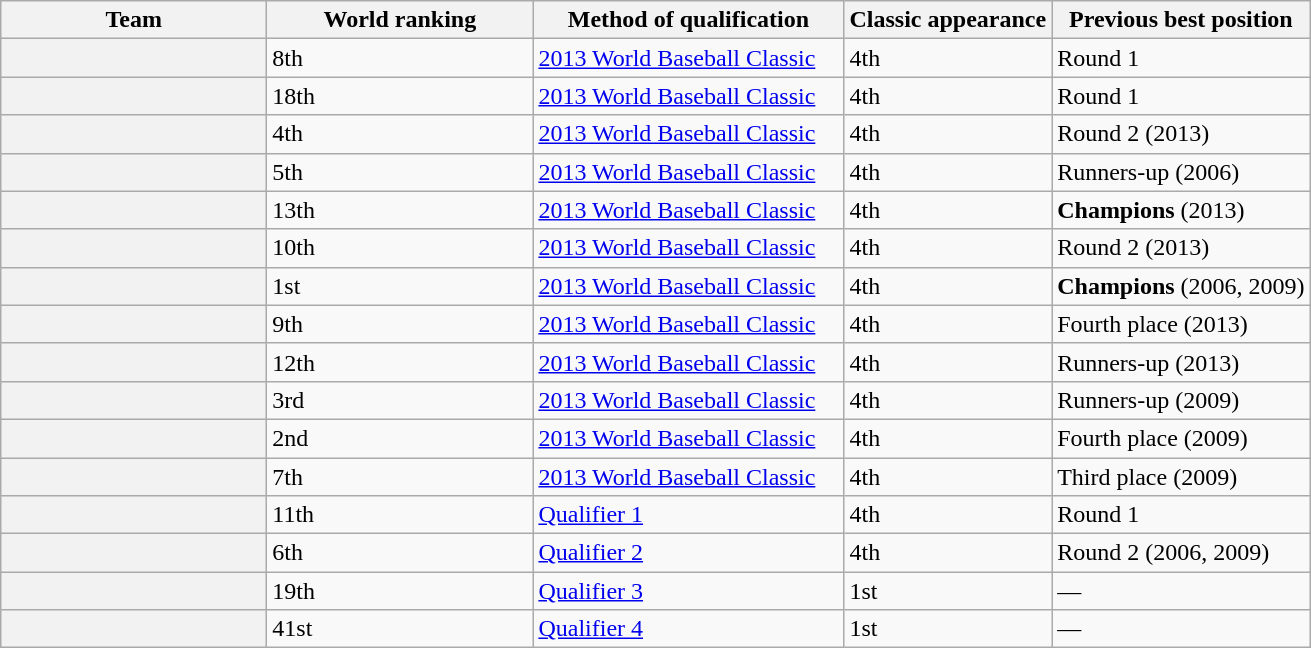<table class="wikitable sortable plainrowheaders">
<tr>
<th scope="col" width="170">Team</th>
<th scope="col" width="170">World ranking</th>
<th scope="col" width=200>Method of qualification</th>
<th scope="col">Classic appearance</th>
<th scope="col">Previous best position</th>
</tr>
<tr>
<th scope="row"></th>
<td>8th</td>
<td><a href='#'>2013 World Baseball Classic</a></td>
<td>4th</td>
<td data-sort-value="10">Round 1</td>
</tr>
<tr>
<th scope="row"></th>
<td>18th</td>
<td><a href='#'>2013 World Baseball Classic</a></td>
<td>4th</td>
<td data-sort-value="11">Round 1</td>
</tr>
<tr>
<th scope="row"></th>
<td>4th</td>
<td><a href='#'>2013 World Baseball Classic</a></td>
<td>4th</td>
<td data-sort-value="7">Round 2 (2013)</td>
</tr>
<tr>
<th scope="row"></th>
<td>5th</td>
<td><a href='#'>2013 World Baseball Classic</a></td>
<td>4th</td>
<td data-sort-value="2">Runners-up (2006)</td>
</tr>
<tr>
<th scope="row"></th>
<td>13th</td>
<td><a href='#'>2013 World Baseball Classic</a></td>
<td>4th</td>
<td data-sort-value="1.2"><strong>Champions</strong> (2013)</td>
</tr>
<tr>
<th scope="row"></th>
<td>10th</td>
<td><a href='#'>2013 World Baseball Classic</a></td>
<td>4th</td>
<td data-sort-value="8">Round 2 (2013)</td>
</tr>
<tr>
<th scope="row"></th>
<td>1st</td>
<td><a href='#'>2013 World Baseball Classic</a></td>
<td>4th</td>
<td data-sort-value="1.1"><strong>Champions</strong> (2006, 2009)</td>
</tr>
<tr>
<th scope="row"></th>
<td>9th</td>
<td><a href='#'>2013 World Baseball Classic</a></td>
<td>4th</td>
<td data-sort-value="4">Fourth place (2013)</td>
</tr>
<tr>
<th scope="row"></th>
<td>12th</td>
<td><a href='#'>2013 World Baseball Classic</a></td>
<td>4th</td>
<td data-sort-value="2">Runners-up (2013)</td>
</tr>
<tr>
<th scope="row"></th>
<td>3rd</td>
<td><a href='#'>2013 World Baseball Classic</a></td>
<td>4th</td>
<td data-sort-value="2">Runners-up (2009)</td>
</tr>
<tr>
<th scope="row"></th>
<td>2nd</td>
<td><a href='#'>2013 World Baseball Classic</a></td>
<td>4th</td>
<td data-sort-value="4">Fourth place (2009)</td>
</tr>
<tr>
<th scope="row"></th>
<td>7th</td>
<td><a href='#'>2013 World Baseball Classic</a></td>
<td>4th</td>
<td data-sort-value="3">Third place (2009)</td>
</tr>
<tr>
<th scope="row"></th>
<td>11th</td>
<td><a href='#'>Qualifier 1</a></td>
<td>4th</td>
<td data-sort-value="9">Round 1</td>
</tr>
<tr>
<th scope="row"></th>
<td>6th</td>
<td><a href='#'>Qualifier 2</a></td>
<td>4th</td>
<td data-sort-value="6">Round 2 (2006, 2009)</td>
</tr>
<tr>
<th scope="row"></th>
<td>19th</td>
<td><a href='#'>Qualifier 3</a></td>
<td>1st</td>
<td data-sort-value="100">—</td>
</tr>
<tr>
<th scope="row"></th>
<td>41st</td>
<td><a href='#'>Qualifier 4</a></td>
<td>1st</td>
<td data-sort-value="100">—</td>
</tr>
</table>
